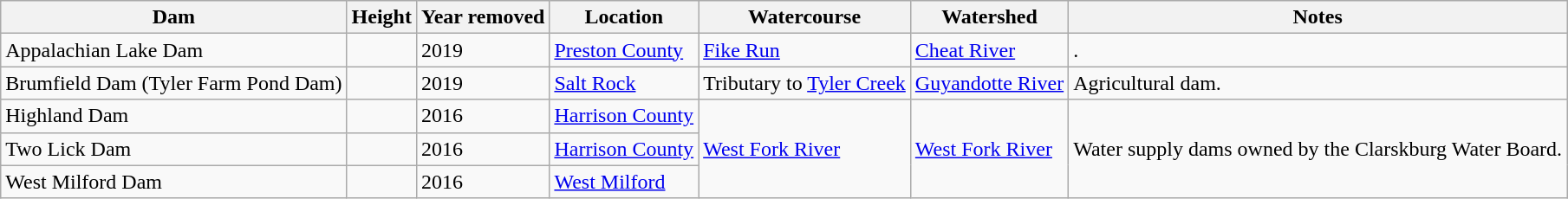<table class="wikitable sortable">
<tr>
<th>Dam</th>
<th>Height</th>
<th>Year removed</th>
<th>Location</th>
<th>Watercourse</th>
<th>Watershed</th>
<th>Notes</th>
</tr>
<tr>
<td>Appalachian Lake Dam</td>
<td></td>
<td>2019</td>
<td><a href='#'>Preston County</a><br></td>
<td><a href='#'>Fike Run</a></td>
<td><a href='#'>Cheat River</a></td>
<td> .</td>
</tr>
<tr>
<td>Brumfield Dam (Tyler Farm Pond Dam)</td>
<td></td>
<td>2019</td>
<td><a href='#'>Salt Rock</a><br></td>
<td>Tributary to <a href='#'>Tyler Creek</a></td>
<td><a href='#'>Guyandotte River</a></td>
<td>Agricultural dam.</td>
</tr>
<tr>
<td>Highland Dam</td>
<td></td>
<td>2016</td>
<td><a href='#'>Harrison County</a><br></td>
<td rowspan=3><a href='#'>West Fork River</a></td>
<td rowspan=3><a href='#'>West Fork River</a></td>
<td rowspan=3>Water supply dams owned by the Clarskburg Water Board.</td>
</tr>
<tr>
<td>Two Lick Dam</td>
<td></td>
<td>2016</td>
<td><a href='#'>Harrison County</a><br></td>
</tr>
<tr>
<td>West Milford Dam</td>
<td></td>
<td>2016</td>
<td><a href='#'>West Milford</a><br></td>
</tr>
</table>
